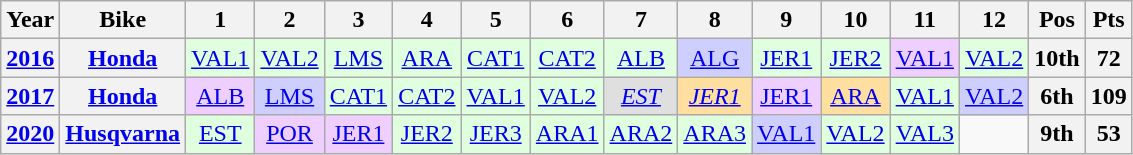<table class="wikitable" style="text-align:center">
<tr>
<th>Year</th>
<th>Bike</th>
<th>1</th>
<th>2</th>
<th>3</th>
<th>4</th>
<th>5</th>
<th>6</th>
<th>7</th>
<th>8</th>
<th>9</th>
<th>10</th>
<th>11</th>
<th>12</th>
<th>Pos</th>
<th>Pts</th>
</tr>
<tr>
<th><a href='#'>2016</a></th>
<th><a href='#'>Honda</a></th>
<td style="background:#dfffdf;"><a href='#'>VAL1</a><br></td>
<td style="background:#dfffdf;"><a href='#'>VAL2</a><br></td>
<td style="background:#dfffdf;"><a href='#'>LMS</a><br></td>
<td style="background:#dfffdf;"><a href='#'>ARA</a><br></td>
<td style="background:#dfffdf;"><a href='#'>CAT1</a><br></td>
<td style="background:#dfffdf;"><a href='#'>CAT2</a><br></td>
<td style="background:#dfffdf;"><a href='#'>ALB</a><br></td>
<td style="background:#cfcfff;"><a href='#'>ALG</a><br></td>
<td style="background:#dfffdf;"><a href='#'>JER1</a><br></td>
<td style="background:#dfffdf;"><a href='#'>JER2</a><br></td>
<td style="background:#efcfff;"><a href='#'>VAL1</a><br></td>
<td style="background:#dfffdf;"><a href='#'>VAL2</a><br></td>
<th>10th</th>
<th>72</th>
</tr>
<tr>
<th align="left"><a href='#'>2017</a></th>
<th><a href='#'>Honda</a></th>
<td style="background:#efcfff;"><a href='#'>ALB</a><br></td>
<td style="background:#cfcfff;"><a href='#'>LMS</a><br></td>
<td style="background:#dfffdf;"><a href='#'>CAT1</a><br></td>
<td style="background:#dfffdf;"><a href='#'>CAT2</a><br></td>
<td style="background:#dfffdf;"><a href='#'>VAL1</a><br></td>
<td style="background:#dfffdf;"><a href='#'>VAL2</a><br></td>
<td style="background:#dfdfdf;"><em><a href='#'>EST</a></em><br></td>
<td style="background:#ffdf9f;"><em><a href='#'>JER1</a></em><br></td>
<td style="background:#efcfff;"><a href='#'>JER1</a><br></td>
<td style="background:#ffdf9f;"><a href='#'>ARA</a><br></td>
<td style="background:#dfffdf;"><a href='#'>VAL1</a><br></td>
<td style="background:#cfcfff;"><a href='#'>VAL2</a><br></td>
<th>6th</th>
<th>109</th>
</tr>
<tr>
<th align="left"><a href='#'>2020</a></th>
<th><a href='#'>Husqvarna</a></th>
<td style="background:#dfffdf;"><a href='#'>EST</a><br></td>
<td style="background:#efcfff;"><a href='#'>POR</a><br></td>
<td style="background:#efcfff;"><a href='#'>JER1</a><br></td>
<td style="background:#dfffdf;"><a href='#'>JER2</a><br></td>
<td style="background:#dfffdf;"><a href='#'>JER3</a><br></td>
<td style="background:#dfffdf;"><a href='#'>ARA1</a><br></td>
<td style="background:#dfffdf;"><a href='#'>ARA2</a><br></td>
<td style="background:#dfffdf;"><a href='#'>ARA3</a><br></td>
<td style="background:#cfcfff;"><a href='#'>VAL1</a><br></td>
<td style="background:#dfffdf;"><a href='#'>VAL2</a><br></td>
<td style="background:#dfffdf;"><a href='#'>VAL3</a><br></td>
<td></td>
<th>9th</th>
<th>53</th>
</tr>
</table>
